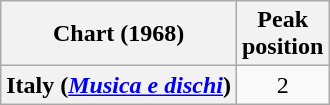<table class="wikitable plainrowheaders" style="text-align:center">
<tr>
<th scope="col">Chart (1968)</th>
<th scope="col">Peak<br>position</th>
</tr>
<tr>
<th scope="row">Italy (<em><a href='#'>Musica e dischi</a></em>)</th>
<td>2</td>
</tr>
</table>
